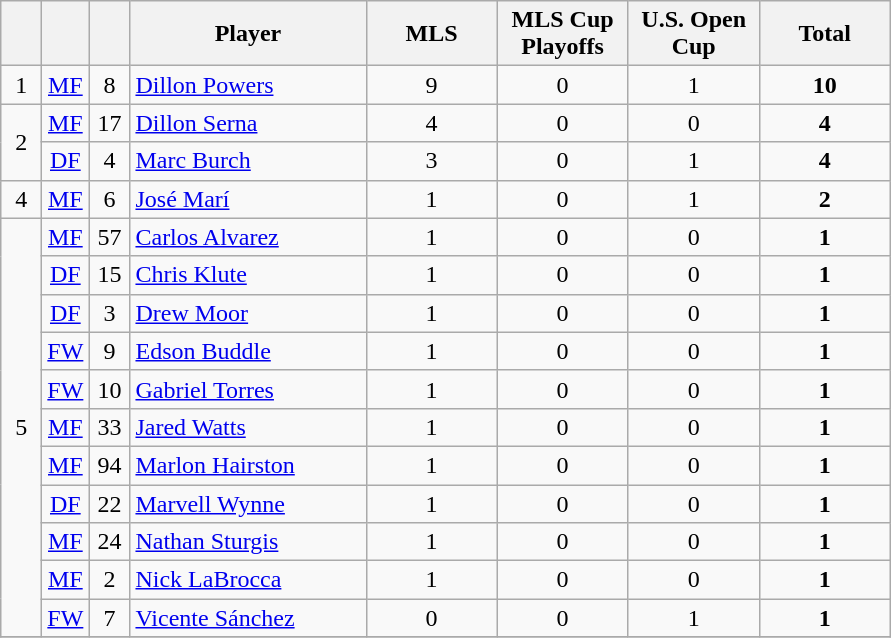<table class="wikitable" style="text-align:center;">
<tr>
<th width="20"></th>
<th width="20"></th>
<th width="20"></th>
<th width="150">Player</th>
<th width="80">MLS</th>
<th width="80">MLS Cup Playoffs</th>
<th width="80">U.S. Open Cup</th>
<th width="80">Total</th>
</tr>
<tr>
<td rowspan=1>1</td>
<td><a href='#'>MF</a></td>
<td>8</td>
<td align=left><a href='#'>Dillon Powers</a></td>
<td>9</td>
<td>0</td>
<td>1</td>
<td><strong>10</strong></td>
</tr>
<tr>
<td rowspan=2>2</td>
<td><a href='#'>MF</a></td>
<td>17</td>
<td align=left><a href='#'>Dillon Serna</a></td>
<td>4</td>
<td>0</td>
<td>0</td>
<td><strong>4</strong></td>
</tr>
<tr>
<td><a href='#'>DF</a></td>
<td>4</td>
<td align=left><a href='#'>Marc Burch</a></td>
<td>3</td>
<td>0</td>
<td>1</td>
<td><strong>4</strong></td>
</tr>
<tr>
<td rowspan=1>4</td>
<td><a href='#'>MF</a></td>
<td>6</td>
<td align=left><a href='#'>José Marí</a></td>
<td>1</td>
<td>0</td>
<td>1</td>
<td><strong>2</strong></td>
</tr>
<tr>
<td rowspan=11>5</td>
<td><a href='#'>MF</a></td>
<td>57</td>
<td align=left><a href='#'>Carlos Alvarez</a></td>
<td>1</td>
<td>0</td>
<td>0</td>
<td><strong>1</strong></td>
</tr>
<tr>
<td><a href='#'>DF</a></td>
<td>15</td>
<td align=left><a href='#'>Chris Klute</a></td>
<td>1</td>
<td>0</td>
<td>0</td>
<td><strong>1</strong></td>
</tr>
<tr>
<td><a href='#'>DF</a></td>
<td>3</td>
<td align=left><a href='#'>Drew Moor</a></td>
<td>1</td>
<td>0</td>
<td>0</td>
<td><strong>1</strong></td>
</tr>
<tr>
<td><a href='#'>FW</a></td>
<td>9</td>
<td align=left><a href='#'>Edson Buddle</a></td>
<td>1</td>
<td>0</td>
<td>0</td>
<td><strong>1</strong></td>
</tr>
<tr>
<td><a href='#'>FW</a></td>
<td>10</td>
<td align=left><a href='#'>Gabriel Torres</a></td>
<td>1</td>
<td>0</td>
<td>0</td>
<td><strong>1</strong></td>
</tr>
<tr>
<td><a href='#'>MF</a></td>
<td>33</td>
<td align=left><a href='#'>Jared Watts</a></td>
<td>1</td>
<td>0</td>
<td>0</td>
<td><strong>1</strong></td>
</tr>
<tr>
<td><a href='#'>MF</a></td>
<td>94</td>
<td align=left><a href='#'>Marlon Hairston</a></td>
<td>1</td>
<td>0</td>
<td>0</td>
<td><strong>1</strong></td>
</tr>
<tr>
<td><a href='#'>DF</a></td>
<td>22</td>
<td align=left><a href='#'>Marvell Wynne</a></td>
<td>1</td>
<td>0</td>
<td>0</td>
<td><strong>1</strong></td>
</tr>
<tr>
<td><a href='#'>MF</a></td>
<td>24</td>
<td align=left><a href='#'>Nathan Sturgis</a></td>
<td>1</td>
<td>0</td>
<td>0</td>
<td><strong>1</strong></td>
</tr>
<tr>
<td><a href='#'>MF</a></td>
<td>2</td>
<td align=left><a href='#'>Nick LaBrocca</a></td>
<td>1</td>
<td>0</td>
<td>0</td>
<td><strong>1</strong></td>
</tr>
<tr>
<td><a href='#'>FW</a></td>
<td>7</td>
<td align=left><a href='#'>Vicente Sánchez</a></td>
<td>0</td>
<td>0</td>
<td>1</td>
<td><strong>1</strong></td>
</tr>
<tr>
</tr>
</table>
